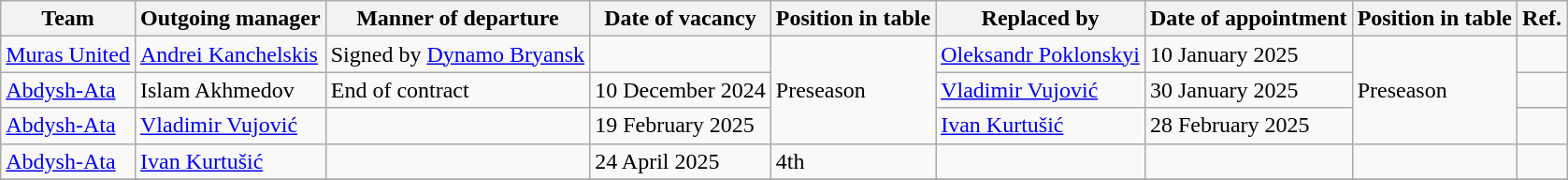<table class="wikitable">
<tr>
<th>Team</th>
<th>Outgoing manager</th>
<th>Manner of departure</th>
<th>Date of vacancy</th>
<th>Position in table</th>
<th>Replaced by</th>
<th>Date of appointment</th>
<th>Position in table</th>
<th>Ref.</th>
</tr>
<tr>
<td><a href='#'>Muras United</a></td>
<td><a href='#'>Andrei Kanchelskis</a></td>
<td>Signed by <a href='#'>Dynamo Bryansk</a></td>
<td></td>
<td rowspan="3">Preseason</td>
<td><a href='#'>Oleksandr Poklonskyi</a></td>
<td>10 January 2025</td>
<td rowspan="3">Preseason</td>
<td></td>
</tr>
<tr>
<td><a href='#'>Abdysh-Ata</a></td>
<td>Islam Akhmedov</td>
<td>End of contract</td>
<td>10 December 2024</td>
<td><a href='#'>Vladimir Vujović</a></td>
<td>30 January 2025</td>
<td></td>
</tr>
<tr>
<td><a href='#'>Abdysh-Ata</a></td>
<td><a href='#'>Vladimir Vujović</a></td>
<td></td>
<td>19 February 2025</td>
<td><a href='#'>Ivan Kurtušić</a></td>
<td>28 February 2025</td>
<td></td>
</tr>
<tr>
<td><a href='#'>Abdysh-Ata</a></td>
<td><a href='#'>Ivan Kurtušić</a></td>
<td></td>
<td>24 April 2025</td>
<td>4th</td>
<td></td>
<td></td>
<td></td>
<td></td>
</tr>
<tr>
</tr>
</table>
